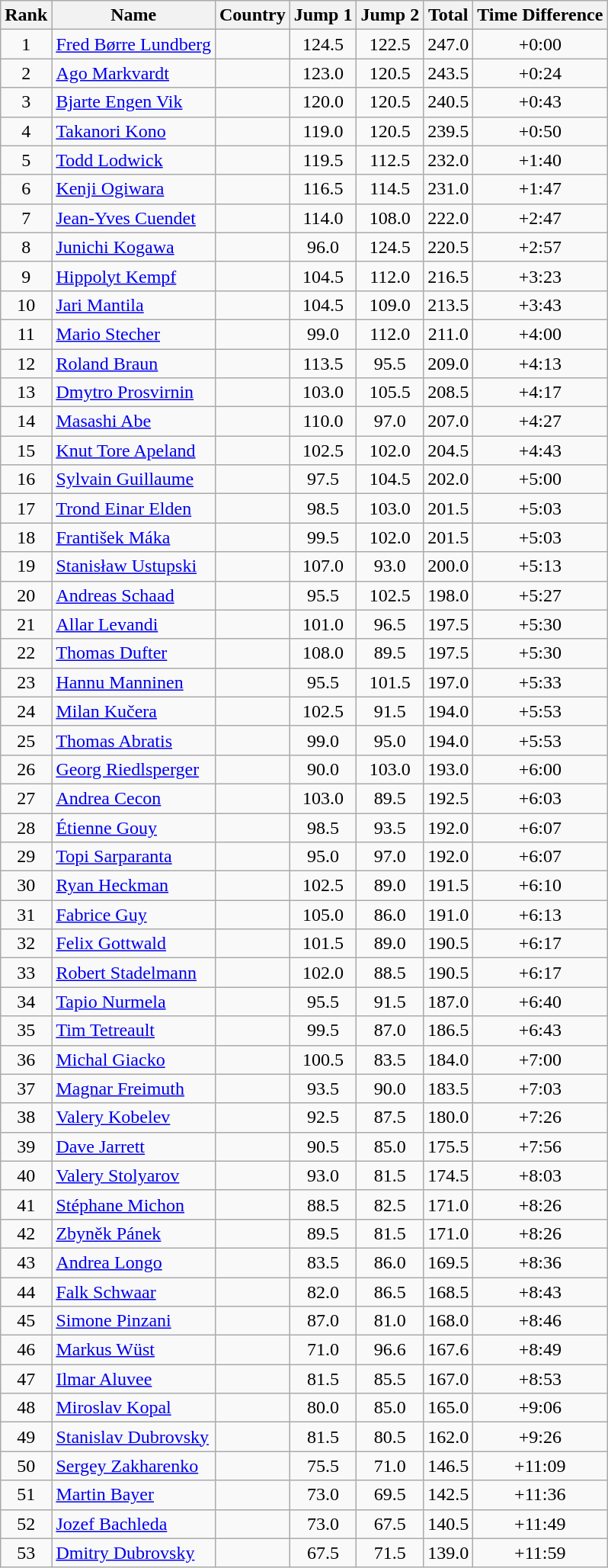<table class="wikitable sortable" style="text-align:center">
<tr>
<th>Rank</th>
<th>Name</th>
<th>Country</th>
<th>Jump 1</th>
<th>Jump 2</th>
<th>Total</th>
<th>Time Difference</th>
</tr>
<tr>
<td>1</td>
<td align=left><a href='#'>Fred Børre Lundberg</a></td>
<td align=left></td>
<td>124.5</td>
<td>122.5</td>
<td>247.0</td>
<td>+0:00</td>
</tr>
<tr>
<td>2</td>
<td align=left><a href='#'>Ago Markvardt</a></td>
<td align=left></td>
<td>123.0</td>
<td>120.5</td>
<td>243.5</td>
<td>+0:24</td>
</tr>
<tr>
<td>3</td>
<td align=left><a href='#'>Bjarte Engen Vik</a></td>
<td align=left></td>
<td>120.0</td>
<td>120.5</td>
<td>240.5</td>
<td>+0:43</td>
</tr>
<tr>
<td>4</td>
<td align=left><a href='#'>Takanori Kono</a></td>
<td align=left></td>
<td>119.0</td>
<td>120.5</td>
<td>239.5</td>
<td>+0:50</td>
</tr>
<tr>
<td>5</td>
<td align=left><a href='#'>Todd Lodwick</a></td>
<td align=left></td>
<td>119.5</td>
<td>112.5</td>
<td>232.0</td>
<td>+1:40</td>
</tr>
<tr>
<td>6</td>
<td align=left><a href='#'>Kenji Ogiwara</a></td>
<td align=left></td>
<td>116.5</td>
<td>114.5</td>
<td>231.0</td>
<td>+1:47</td>
</tr>
<tr>
<td>7</td>
<td align=left><a href='#'>Jean-Yves Cuendet</a></td>
<td align=left></td>
<td>114.0</td>
<td>108.0</td>
<td>222.0</td>
<td>+2:47</td>
</tr>
<tr>
<td>8</td>
<td align=left><a href='#'>Junichi Kogawa</a></td>
<td align=left></td>
<td>96.0</td>
<td>124.5</td>
<td>220.5</td>
<td>+2:57</td>
</tr>
<tr>
<td>9</td>
<td align=left><a href='#'>Hippolyt Kempf</a></td>
<td align=left></td>
<td>104.5</td>
<td>112.0</td>
<td>216.5</td>
<td>+3:23</td>
</tr>
<tr>
<td>10</td>
<td align=left><a href='#'>Jari Mantila</a></td>
<td align=left></td>
<td>104.5</td>
<td>109.0</td>
<td>213.5</td>
<td>+3:43</td>
</tr>
<tr>
<td>11</td>
<td align=left><a href='#'>Mario Stecher</a></td>
<td align=left></td>
<td>99.0</td>
<td>112.0</td>
<td>211.0</td>
<td>+4:00</td>
</tr>
<tr>
<td>12</td>
<td align=left><a href='#'>Roland Braun</a></td>
<td align=left></td>
<td>113.5</td>
<td>95.5</td>
<td>209.0</td>
<td>+4:13</td>
</tr>
<tr>
<td>13</td>
<td align=left><a href='#'>Dmytro Prosvirnin</a></td>
<td align=left></td>
<td>103.0</td>
<td>105.5</td>
<td>208.5</td>
<td>+4:17</td>
</tr>
<tr>
<td>14</td>
<td align=left><a href='#'>Masashi Abe</a></td>
<td align=left></td>
<td>110.0</td>
<td>97.0</td>
<td>207.0</td>
<td>+4:27</td>
</tr>
<tr>
<td>15</td>
<td align=left><a href='#'>Knut Tore Apeland</a></td>
<td align=left></td>
<td>102.5</td>
<td>102.0</td>
<td>204.5</td>
<td>+4:43</td>
</tr>
<tr>
<td>16</td>
<td align=left><a href='#'>Sylvain Guillaume</a></td>
<td align=left></td>
<td>97.5</td>
<td>104.5</td>
<td>202.0</td>
<td>+5:00</td>
</tr>
<tr>
<td>17</td>
<td align=left><a href='#'>Trond Einar Elden</a></td>
<td align=left></td>
<td>98.5</td>
<td>103.0</td>
<td>201.5</td>
<td>+5:03</td>
</tr>
<tr>
<td>18</td>
<td align=left><a href='#'>František Máka</a></td>
<td align=left></td>
<td>99.5</td>
<td>102.0</td>
<td>201.5</td>
<td>+5:03</td>
</tr>
<tr>
<td>19</td>
<td align=left><a href='#'>Stanisław Ustupski</a></td>
<td align=left></td>
<td>107.0</td>
<td>93.0</td>
<td>200.0</td>
<td>+5:13</td>
</tr>
<tr>
<td>20</td>
<td align=left><a href='#'>Andreas Schaad</a></td>
<td align=left></td>
<td>95.5</td>
<td>102.5</td>
<td>198.0</td>
<td>+5:27</td>
</tr>
<tr>
<td>21</td>
<td align=left><a href='#'>Allar Levandi</a></td>
<td align=left></td>
<td>101.0</td>
<td>96.5</td>
<td>197.5</td>
<td>+5:30</td>
</tr>
<tr>
<td>22</td>
<td align=left><a href='#'>Thomas Dufter</a></td>
<td align=left></td>
<td>108.0</td>
<td>89.5</td>
<td>197.5</td>
<td>+5:30</td>
</tr>
<tr>
<td>23</td>
<td align=left><a href='#'>Hannu Manninen</a></td>
<td align=left></td>
<td>95.5</td>
<td>101.5</td>
<td>197.0</td>
<td>+5:33</td>
</tr>
<tr>
<td>24</td>
<td align=left><a href='#'>Milan Kučera</a></td>
<td align=left></td>
<td>102.5</td>
<td>91.5</td>
<td>194.0</td>
<td>+5:53</td>
</tr>
<tr>
<td>25</td>
<td align=left><a href='#'>Thomas Abratis</a></td>
<td align=left></td>
<td>99.0</td>
<td>95.0</td>
<td>194.0</td>
<td>+5:53</td>
</tr>
<tr>
<td>26</td>
<td align=left><a href='#'>Georg Riedlsperger</a></td>
<td align=left></td>
<td>90.0</td>
<td>103.0</td>
<td>193.0</td>
<td>+6:00</td>
</tr>
<tr>
<td>27</td>
<td align=left><a href='#'>Andrea Cecon</a></td>
<td align=left></td>
<td>103.0</td>
<td>89.5</td>
<td>192.5</td>
<td>+6:03</td>
</tr>
<tr>
<td>28</td>
<td align=left><a href='#'>Étienne Gouy</a></td>
<td align=left></td>
<td>98.5</td>
<td>93.5</td>
<td>192.0</td>
<td>+6:07</td>
</tr>
<tr>
<td>29</td>
<td align=left><a href='#'>Topi Sarparanta</a></td>
<td align=left></td>
<td>95.0</td>
<td>97.0</td>
<td>192.0</td>
<td>+6:07</td>
</tr>
<tr>
<td>30</td>
<td align=left><a href='#'>Ryan Heckman</a></td>
<td align=left></td>
<td>102.5</td>
<td>89.0</td>
<td>191.5</td>
<td>+6:10</td>
</tr>
<tr>
<td>31</td>
<td align=left><a href='#'>Fabrice Guy</a></td>
<td align=left></td>
<td>105.0</td>
<td>86.0</td>
<td>191.0</td>
<td>+6:13</td>
</tr>
<tr>
<td>32</td>
<td align=left><a href='#'>Felix Gottwald</a></td>
<td align=left></td>
<td>101.5</td>
<td>89.0</td>
<td>190.5</td>
<td>+6:17</td>
</tr>
<tr>
<td>33</td>
<td align=left><a href='#'>Robert Stadelmann</a></td>
<td align=left></td>
<td>102.0</td>
<td>88.5</td>
<td>190.5</td>
<td>+6:17</td>
</tr>
<tr>
<td>34</td>
<td align=left><a href='#'>Tapio Nurmela</a></td>
<td align=left></td>
<td>95.5</td>
<td>91.5</td>
<td>187.0</td>
<td>+6:40</td>
</tr>
<tr>
<td>35</td>
<td align=left><a href='#'>Tim Tetreault</a></td>
<td align=left></td>
<td>99.5</td>
<td>87.0</td>
<td>186.5</td>
<td>+6:43</td>
</tr>
<tr>
<td>36</td>
<td align=left><a href='#'>Michal Giacko</a></td>
<td align=left></td>
<td>100.5</td>
<td>83.5</td>
<td>184.0</td>
<td>+7:00</td>
</tr>
<tr>
<td>37</td>
<td align=left><a href='#'>Magnar Freimuth</a></td>
<td align=left></td>
<td>93.5</td>
<td>90.0</td>
<td>183.5</td>
<td>+7:03</td>
</tr>
<tr>
<td>38</td>
<td align=left><a href='#'>Valery Kobelev</a></td>
<td align=left></td>
<td>92.5</td>
<td>87.5</td>
<td>180.0</td>
<td>+7:26</td>
</tr>
<tr>
<td>39</td>
<td align=left><a href='#'>Dave Jarrett</a></td>
<td align=left></td>
<td>90.5</td>
<td>85.0</td>
<td>175.5</td>
<td>+7:56</td>
</tr>
<tr>
<td>40</td>
<td align=left><a href='#'>Valery Stolyarov</a></td>
<td align=left></td>
<td>93.0</td>
<td>81.5</td>
<td>174.5</td>
<td>+8:03</td>
</tr>
<tr>
<td>41</td>
<td align=left><a href='#'>Stéphane Michon</a></td>
<td align=left></td>
<td>88.5</td>
<td>82.5</td>
<td>171.0</td>
<td>+8:26</td>
</tr>
<tr>
<td>42</td>
<td align=left><a href='#'>Zbyněk Pánek</a></td>
<td align=left></td>
<td>89.5</td>
<td>81.5</td>
<td>171.0</td>
<td>+8:26</td>
</tr>
<tr>
<td>43</td>
<td align=left><a href='#'>Andrea Longo</a></td>
<td align=left></td>
<td>83.5</td>
<td>86.0</td>
<td>169.5</td>
<td>+8:36</td>
</tr>
<tr>
<td>44</td>
<td align=left><a href='#'>Falk Schwaar</a></td>
<td align=left></td>
<td>82.0</td>
<td>86.5</td>
<td>168.5</td>
<td>+8:43</td>
</tr>
<tr>
<td>45</td>
<td align=left><a href='#'>Simone Pinzani</a></td>
<td align=left></td>
<td>87.0</td>
<td>81.0</td>
<td>168.0</td>
<td>+8:46</td>
</tr>
<tr>
<td>46</td>
<td align=left><a href='#'>Markus Wüst</a></td>
<td align=left></td>
<td>71.0</td>
<td>96.6</td>
<td>167.6</td>
<td>+8:49</td>
</tr>
<tr>
<td>47</td>
<td align=left><a href='#'>Ilmar Aluvee</a></td>
<td align=left></td>
<td>81.5</td>
<td>85.5</td>
<td>167.0</td>
<td>+8:53</td>
</tr>
<tr>
<td>48</td>
<td align=left><a href='#'>Miroslav Kopal</a></td>
<td align=left></td>
<td>80.0</td>
<td>85.0</td>
<td>165.0</td>
<td>+9:06</td>
</tr>
<tr>
<td>49</td>
<td align=left><a href='#'>Stanislav Dubrovsky</a></td>
<td align=left></td>
<td>81.5</td>
<td>80.5</td>
<td>162.0</td>
<td>+9:26</td>
</tr>
<tr>
<td>50</td>
<td align=left><a href='#'>Sergey Zakharenko</a></td>
<td align=left></td>
<td>75.5</td>
<td>71.0</td>
<td>146.5</td>
<td>+11:09</td>
</tr>
<tr>
<td>51</td>
<td align=left><a href='#'>Martin Bayer</a></td>
<td align=left></td>
<td>73.0</td>
<td>69.5</td>
<td>142.5</td>
<td>+11:36</td>
</tr>
<tr>
<td>52</td>
<td align=left><a href='#'>Jozef Bachleda</a></td>
<td align=left></td>
<td>73.0</td>
<td>67.5</td>
<td>140.5</td>
<td>+11:49</td>
</tr>
<tr>
<td>53</td>
<td align=left><a href='#'>Dmitry Dubrovsky</a></td>
<td align=left></td>
<td>67.5</td>
<td>71.5</td>
<td>139.0</td>
<td>+11:59</td>
</tr>
</table>
